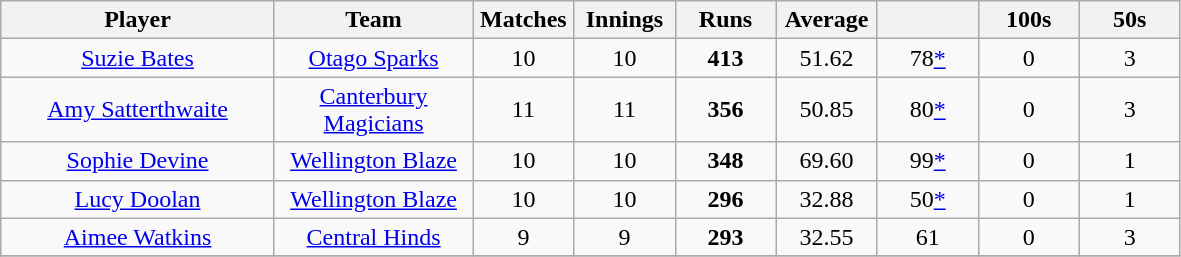<table class="wikitable" style="text-align:center;">
<tr>
<th width=175>Player</th>
<th width=125>Team</th>
<th width=60>Matches</th>
<th width=60>Innings</th>
<th width=60>Runs</th>
<th width=60>Average</th>
<th width=60></th>
<th width=60>100s</th>
<th width=60>50s</th>
</tr>
<tr>
<td><a href='#'>Suzie Bates</a></td>
<td><a href='#'>Otago Sparks</a></td>
<td>10</td>
<td>10</td>
<td><strong>413</strong></td>
<td>51.62</td>
<td>78<a href='#'>*</a></td>
<td>0</td>
<td>3</td>
</tr>
<tr>
<td><a href='#'>Amy Satterthwaite</a></td>
<td><a href='#'>Canterbury Magicians</a></td>
<td>11</td>
<td>11</td>
<td><strong>356</strong></td>
<td>50.85</td>
<td>80<a href='#'>*</a></td>
<td>0</td>
<td>3</td>
</tr>
<tr>
<td><a href='#'>Sophie Devine</a></td>
<td><a href='#'>Wellington Blaze</a></td>
<td>10</td>
<td>10</td>
<td><strong>348</strong></td>
<td>69.60</td>
<td>99<a href='#'>*</a></td>
<td>0</td>
<td>1</td>
</tr>
<tr>
<td><a href='#'>Lucy Doolan</a></td>
<td><a href='#'>Wellington Blaze</a></td>
<td>10</td>
<td>10</td>
<td><strong>296</strong></td>
<td>32.88</td>
<td>50<a href='#'>*</a></td>
<td>0</td>
<td>1</td>
</tr>
<tr>
<td><a href='#'>Aimee Watkins</a></td>
<td><a href='#'>Central Hinds</a></td>
<td>9</td>
<td>9</td>
<td><strong>293</strong></td>
<td>32.55</td>
<td>61</td>
<td>0</td>
<td>3</td>
</tr>
<tr>
</tr>
</table>
